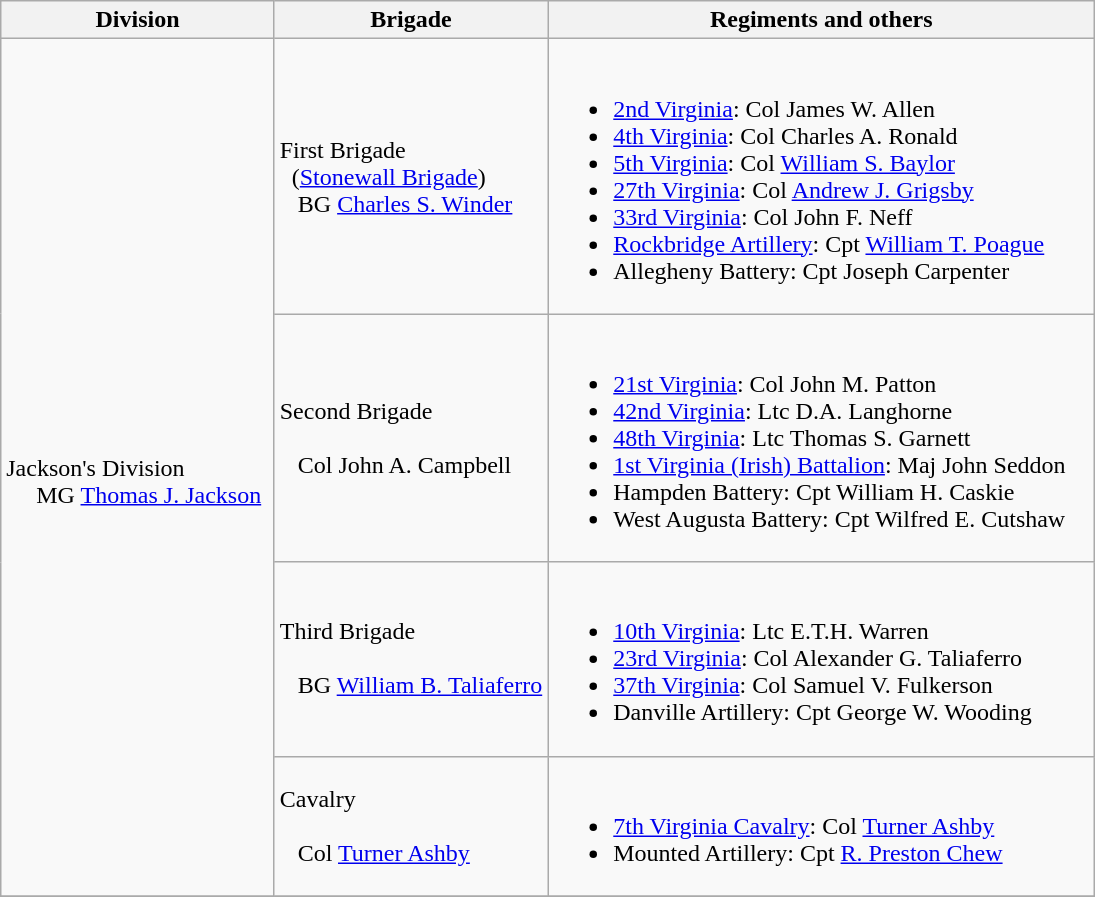<table class="wikitable">
<tr>
<th width=25%>Division</th>
<th width=25%>Brigade</th>
<th>Regiments and others</th>
</tr>
<tr>
<td rowspan=4><br>Jackson's Division<br>    
MG <a href='#'>Thomas J. Jackson</a></td>
<td>First Brigade<br>  (<a href='#'>Stonewall Brigade</a>)<br>  
BG <a href='#'>Charles S. Winder</a></td>
<td><br><ul><li><a href='#'>2nd Virginia</a>: Col James W. Allen</li><li><a href='#'>4th Virginia</a>: Col Charles A. Ronald</li><li><a href='#'>5th Virginia</a>: Col <a href='#'>William S. Baylor</a></li><li><a href='#'>27th Virginia</a>: Col <a href='#'>Andrew J. Grigsby</a></li><li><a href='#'>33rd Virginia</a>: Col John F. Neff</li><li><a href='#'>Rockbridge Artillery</a>: Cpt <a href='#'>William T. Poague</a></li><li>Allegheny Battery: Cpt Joseph Carpenter</li></ul></td>
</tr>
<tr>
<td>Second Brigade<br><br>  
Col John A. Campbell</td>
<td><br><ul><li><a href='#'>21st Virginia</a>: Col John M. Patton</li><li><a href='#'>42nd Virginia</a>: Ltc D.A. Langhorne</li><li><a href='#'>48th Virginia</a>: Ltc Thomas S. Garnett</li><li><a href='#'>1st Virginia (Irish) Battalion</a>: Maj John Seddon</li><li>Hampden Battery: Cpt William H. Caskie</li><li>West Augusta Battery: Cpt Wilfred E. Cutshaw</li></ul></td>
</tr>
<tr>
<td>Third Brigade<br><br>  
BG <a href='#'>William B. Taliaferro</a></td>
<td><br><ul><li><a href='#'>10th Virginia</a>: Ltc E.T.H. Warren</li><li><a href='#'>23rd Virginia</a>: Col Alexander G. Taliaferro</li><li><a href='#'>37th Virginia</a>: Col Samuel V. Fulkerson</li><li>Danville Artillery: Cpt George W. Wooding</li></ul></td>
</tr>
<tr>
<td>Cavalry<br><br>  
Col <a href='#'>Turner Ashby</a></td>
<td><br><ul><li><a href='#'>7th Virginia Cavalry</a>: Col <a href='#'>Turner Ashby</a></li><li>Mounted Artillery: Cpt <a href='#'>R. Preston Chew</a></li></ul></td>
</tr>
<tr>
</tr>
</table>
